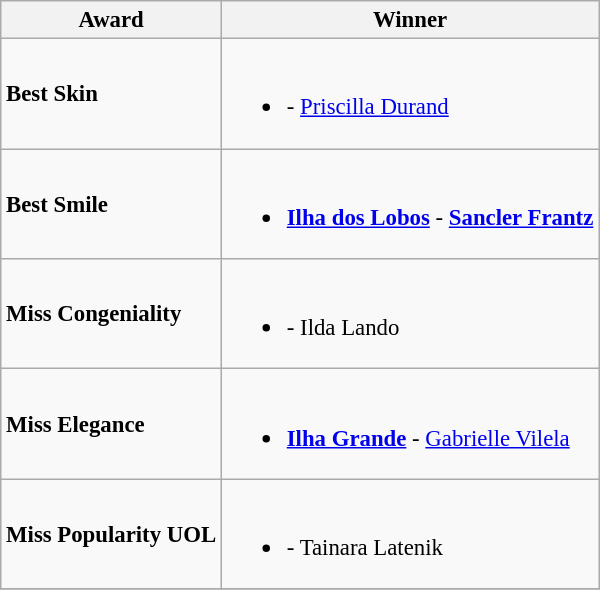<table class="wikitable sortable" style="font-size:95%;">
<tr>
<th>Award</th>
<th>Winner</th>
</tr>
<tr>
<td><strong>Best Skin</strong></td>
<td><br><ul><li><strong></strong> - <a href='#'>Priscilla Durand</a></li></ul></td>
</tr>
<tr>
<td><strong>Best Smile</strong></td>
<td><br><ul><li><strong> <a href='#'>Ilha dos Lobos</a></strong> - <strong><a href='#'>Sancler Frantz</a></strong></li></ul></td>
</tr>
<tr>
<td><strong>Miss Congeniality</strong></td>
<td><br><ul><li><strong></strong> - Ilda Lando</li></ul></td>
</tr>
<tr>
<td><strong>Miss Elegance</strong></td>
<td><br><ul><li><strong> <a href='#'>Ilha Grande</a></strong> - <a href='#'>Gabrielle Vilela</a></li></ul></td>
</tr>
<tr>
<td><strong>Miss Popularity UOL</strong></td>
<td><br><ul><li><strong></strong> - Tainara Latenik</li></ul></td>
</tr>
<tr>
</tr>
</table>
